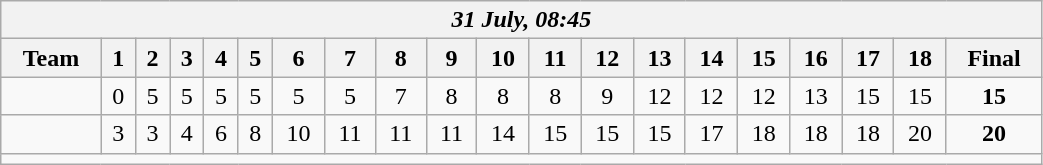<table class=wikitable style="text-align:center; width: 55%">
<tr>
<th colspan=20><em>31 July, 08:45</em></th>
</tr>
<tr>
<th>Team</th>
<th>1</th>
<th>2</th>
<th>3</th>
<th>4</th>
<th>5</th>
<th>6</th>
<th>7</th>
<th>8</th>
<th>9</th>
<th>10</th>
<th>11</th>
<th>12</th>
<th>13</th>
<th>14</th>
<th>15</th>
<th>16</th>
<th>17</th>
<th>18</th>
<th>Final</th>
</tr>
<tr>
<td align=left></td>
<td>0</td>
<td>5</td>
<td>5</td>
<td>5</td>
<td>5</td>
<td>5</td>
<td>5</td>
<td>7</td>
<td>8</td>
<td>8</td>
<td>8</td>
<td>9</td>
<td>12</td>
<td>12</td>
<td>12</td>
<td>13</td>
<td>15</td>
<td>15</td>
<td><strong>15</strong></td>
</tr>
<tr>
<td align=left><strong></strong></td>
<td>3</td>
<td>3</td>
<td>4</td>
<td>6</td>
<td>8</td>
<td>10</td>
<td>11</td>
<td>11</td>
<td>11</td>
<td>14</td>
<td>15</td>
<td>15</td>
<td>15</td>
<td>17</td>
<td>18</td>
<td>18</td>
<td>18</td>
<td>20</td>
<td><strong>20</strong></td>
</tr>
<tr>
<td colspan=20></td>
</tr>
</table>
